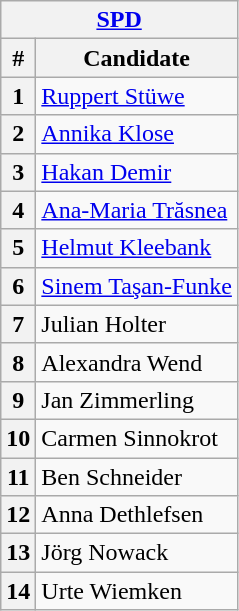<table class="wikitable">
<tr>
<th colspan="2"><a href='#'>SPD</a></th>
</tr>
<tr>
<th>#</th>
<th>Candidate</th>
</tr>
<tr>
<th colspan="1">1</th>
<td colspan="1"><a href='#'>Ruppert Stüwe</a></td>
</tr>
<tr>
<th colspan="1">2</th>
<td colspan="1"><a href='#'>Annika Klose</a></td>
</tr>
<tr>
<th colspan="1">3</th>
<td colspan="1"><a href='#'>Hakan Demir</a></td>
</tr>
<tr>
<th colspan="1">4</th>
<td colspan="1"><a href='#'>Ana-Maria Trăsnea</a></td>
</tr>
<tr>
<th colspan="1">5</th>
<td colspan="1"><a href='#'>Helmut Kleebank</a></td>
</tr>
<tr>
<th colspan="1">6</th>
<td colspan="1"><a href='#'>Sinem Taşan-Funke</a></td>
</tr>
<tr>
<th colspan="1">7</th>
<td colspan="1">Julian Holter</td>
</tr>
<tr>
<th colspan="1">8</th>
<td colspan="1">Alexandra Wend</td>
</tr>
<tr>
<th colspan="1">9</th>
<td colspan="1">Jan Zimmerling</td>
</tr>
<tr>
<th colspan="1">10</th>
<td colspan="1">Carmen Sinnokrot</td>
</tr>
<tr>
<th colspan="1">11</th>
<td colspan="1">Ben Schneider</td>
</tr>
<tr>
<th colspan="1">12</th>
<td colspan="1">Anna Dethlefsen</td>
</tr>
<tr>
<th colspan="1">13</th>
<td colspan="1">Jörg Nowack</td>
</tr>
<tr>
<th colspan="1">14</th>
<td colspan="1">Urte Wiemken</td>
</tr>
</table>
